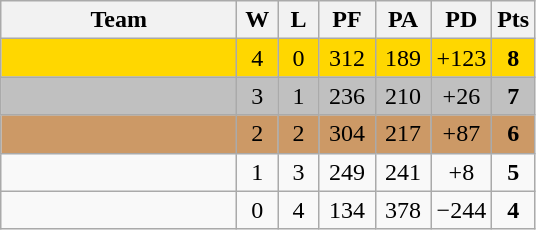<table class="wikitable" style="text-align:center;">
<tr>
<th width=150>Team</th>
<th width=20>W</th>
<th width=20>L</th>
<th width=30>PF</th>
<th width=30>PA</th>
<th width=30>PD</th>
<th width=20>Pts</th>
</tr>
<tr bgcolor="gold">
<td align="left"></td>
<td>4</td>
<td>0</td>
<td>312</td>
<td>189</td>
<td>+123</td>
<td><strong>8</strong></td>
</tr>
<tr bgcolor="silver">
<td align="left"></td>
<td>3</td>
<td>1</td>
<td>236</td>
<td>210</td>
<td>+26</td>
<td><strong>7</strong></td>
</tr>
<tr bgcolor="#cc9966">
<td align="left"></td>
<td>2</td>
<td>2</td>
<td>304</td>
<td>217</td>
<td>+87</td>
<td><strong>6</strong></td>
</tr>
<tr>
<td align="left"></td>
<td>1</td>
<td>3</td>
<td>249</td>
<td>241</td>
<td>+8</td>
<td><strong>5</strong></td>
</tr>
<tr>
<td align="left"></td>
<td>0</td>
<td>4</td>
<td>134</td>
<td>378</td>
<td>−244</td>
<td><strong>4</strong></td>
</tr>
</table>
